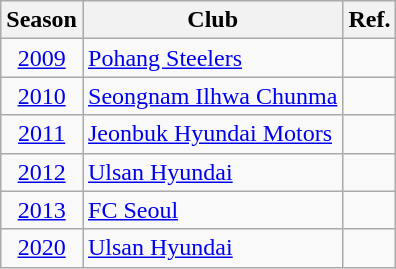<table class="wikitable">
<tr>
<th>Season</th>
<th>Club</th>
<th>Ref.</th>
</tr>
<tr>
<td align="center"><a href='#'>2009</a></td>
<td><a href='#'>Pohang Steelers</a></td>
<td></td>
</tr>
<tr>
<td align="center"><a href='#'>2010</a></td>
<td><a href='#'>Seongnam Ilhwa Chunma</a></td>
<td></td>
</tr>
<tr>
<td align="center"><a href='#'>2011</a></td>
<td><a href='#'>Jeonbuk Hyundai Motors</a></td>
<td></td>
</tr>
<tr>
<td align="center"><a href='#'>2012</a></td>
<td><a href='#'>Ulsan Hyundai</a></td>
<td></td>
</tr>
<tr>
<td align="center"><a href='#'>2013</a></td>
<td><a href='#'>FC Seoul</a></td>
<td></td>
</tr>
<tr>
<td align="center"><a href='#'>2020</a></td>
<td><a href='#'>Ulsan Hyundai</a></td>
<td></td>
</tr>
</table>
